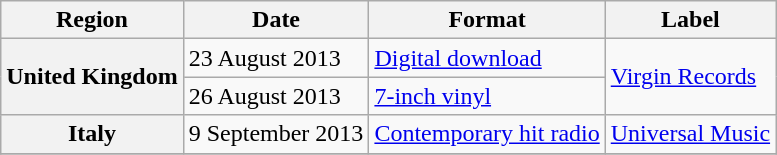<table class="wikitable plainrowheaders">
<tr>
<th>Region</th>
<th>Date</th>
<th>Format</th>
<th>Label</th>
</tr>
<tr>
<th scope="row" rowspan="2">United Kingdom</th>
<td>23 August 2013</td>
<td><a href='#'>Digital download</a></td>
<td rowspan="2"><a href='#'>Virgin Records</a></td>
</tr>
<tr>
<td>26 August 2013</td>
<td><a href='#'>7-inch vinyl</a></td>
</tr>
<tr>
<th scope="row">Italy</th>
<td>9 September 2013</td>
<td><a href='#'>Contemporary hit radio</a></td>
<td><a href='#'>Universal Music</a></td>
</tr>
<tr>
</tr>
</table>
